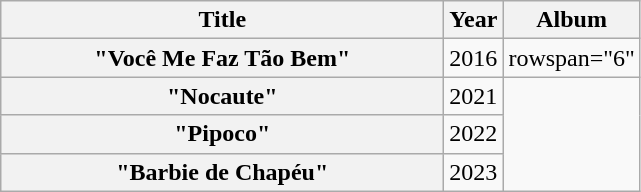<table class="wikitable plainrowheaders" style="text-align:center;">
<tr>
<th scope="col" style="width:18em;">Title</th>
<th scope="col">Year</th>
<th scope="col">Album</th>
</tr>
<tr>
<th scope="row">"Você Me Faz Tão Bem"<br></th>
<td>2016</td>
<td>rowspan="6" </td>
</tr>
<tr>
<th scope="row">"Nocaute"<br></th>
<td>2021</td>
</tr>
<tr>
<th scope="row">"Pipoco"<br></th>
<td>2022</td>
</tr>
<tr>
<th scope="row">"Barbie de Chapéu"<br></th>
<td>2023</td>
</tr>
</table>
